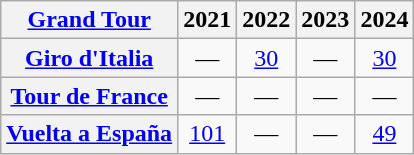<table class="wikitable plainrowheaders">
<tr>
<th scope="col"><a href='#'>Grand Tour</a></th>
<th scope="col">2021</th>
<th scope="col">2022</th>
<th scope="col">2023</th>
<th scope="col">2024</th>
</tr>
<tr style="text-align:center;">
<th scope="row"> <a href='#'>Giro d'Italia</a></th>
<td>—</td>
<td><a href='#'>30</a></td>
<td>—</td>
<td><a href='#'>30</a></td>
</tr>
<tr style="text-align:center;">
<th scope="row"> <a href='#'>Tour de France</a></th>
<td>—</td>
<td>—</td>
<td>—</td>
<td>—</td>
</tr>
<tr style="text-align:center;">
<th scope="row"> <a href='#'>Vuelta a España</a></th>
<td><a href='#'>101</a></td>
<td>—</td>
<td>—</td>
<td><a href='#'>49</a></td>
</tr>
</table>
